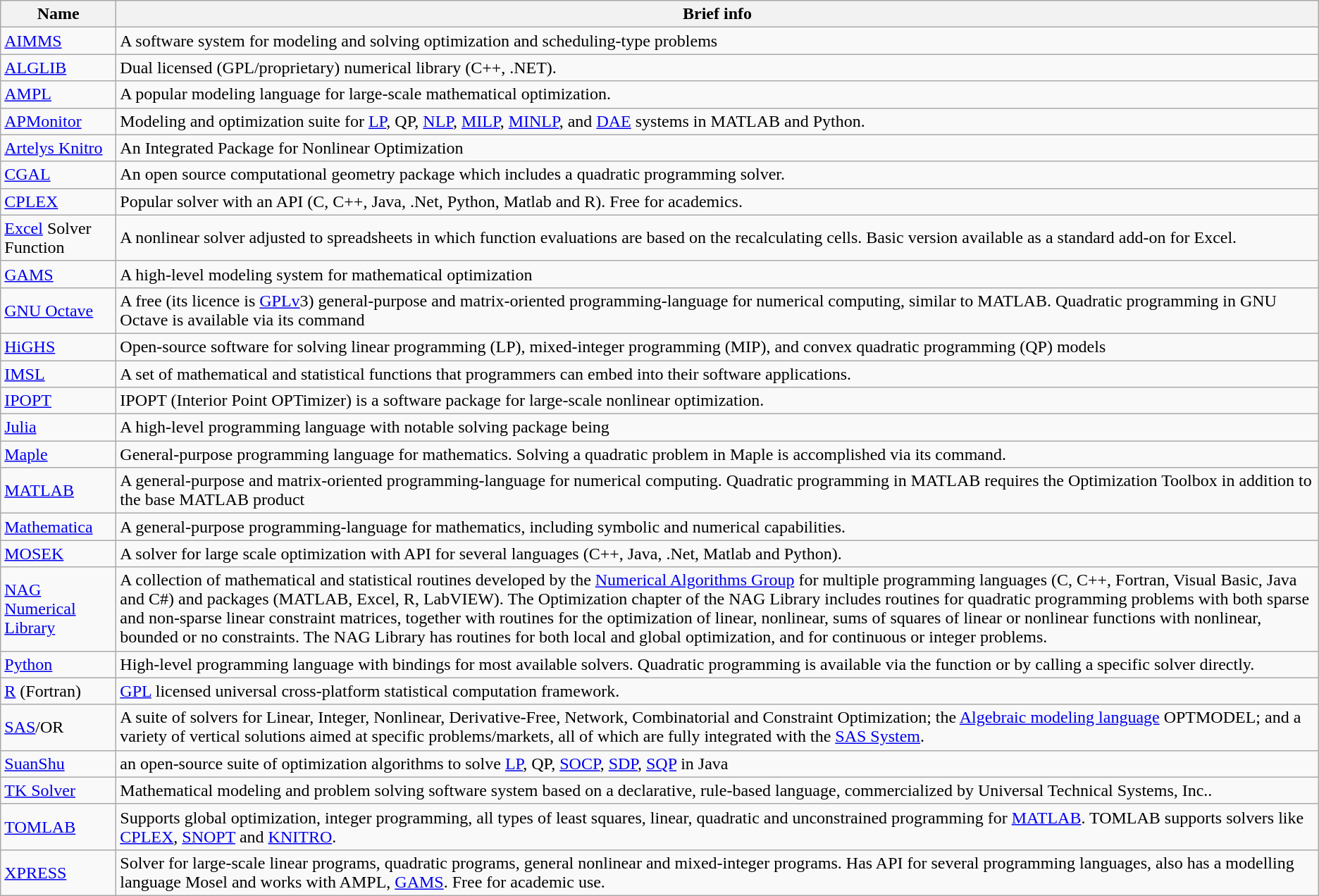<table class="wikitable">
<tr>
<th>Name</th>
<th>Brief info</th>
</tr>
<tr>
<td><a href='#'>AIMMS</a></td>
<td>A software system for modeling and solving optimization and scheduling-type problems</td>
</tr>
<tr>
<td><a href='#'>ALGLIB</a></td>
<td>Dual licensed (GPL/proprietary) numerical library (C++, .NET).</td>
</tr>
<tr>
<td><a href='#'>AMPL</a></td>
<td>A popular modeling language for large-scale mathematical optimization.</td>
</tr>
<tr>
<td><a href='#'>APMonitor</a></td>
<td>Modeling and optimization suite for <a href='#'>LP</a>, QP, <a href='#'>NLP</a>, <a href='#'>MILP</a>, <a href='#'>MINLP</a>, and <a href='#'>DAE</a> systems in MATLAB and Python.</td>
</tr>
<tr>
<td><a href='#'>Artelys Knitro</a></td>
<td>An Integrated Package for Nonlinear Optimization</td>
</tr>
<tr>
<td><a href='#'>CGAL</a></td>
<td>An open source computational geometry package which includes a quadratic programming solver.</td>
</tr>
<tr>
<td><a href='#'>CPLEX</a></td>
<td>Popular solver with an API (C, C++, Java, .Net, Python, Matlab and R).  Free for academics.</td>
</tr>
<tr>
<td><a href='#'>Excel</a> Solver Function</td>
<td>A nonlinear solver adjusted to spreadsheets in which function evaluations are based on the recalculating cells. Basic version available as a standard add-on for Excel.</td>
</tr>
<tr>
<td><a href='#'>GAMS</a></td>
<td>A high-level modeling system for mathematical optimization</td>
</tr>
<tr>
<td><a href='#'>GNU Octave</a></td>
<td>A free (its licence is <a href='#'>GPLv</a>3) general-purpose and matrix-oriented programming-language for numerical computing, similar to MATLAB. Quadratic programming in GNU Octave is available via its  command</td>
</tr>
<tr>
<td><a href='#'>HiGHS</a></td>
<td>Open-source software for solving linear programming (LP), mixed-integer programming (MIP), and convex quadratic programming (QP) models</td>
</tr>
<tr>
<td><a href='#'>IMSL</a></td>
<td>A set of mathematical and statistical functions that programmers can embed into their software applications.</td>
</tr>
<tr>
<td><a href='#'>IPOPT</a></td>
<td>IPOPT (Interior Point OPTimizer) is a software package for large-scale nonlinear optimization.</td>
</tr>
<tr>
<td><a href='#'>Julia</a></td>
<td>A high-level programming language with notable solving package being </td>
</tr>
<tr>
<td><a href='#'>Maple</a></td>
<td>General-purpose programming language for mathematics.  Solving a quadratic problem in Maple is accomplished via its  command.</td>
</tr>
<tr>
<td><a href='#'>MATLAB</a></td>
<td>A general-purpose and matrix-oriented programming-language for numerical computing. Quadratic programming in MATLAB requires the Optimization Toolbox in addition to the base MATLAB product</td>
</tr>
<tr>
<td><a href='#'>Mathematica</a></td>
<td>A general-purpose programming-language for mathematics, including symbolic and numerical capabilities.</td>
</tr>
<tr>
<td><a href='#'>MOSEK</a></td>
<td>A solver for large scale optimization with API for several languages (C++, Java, .Net, Matlab and Python).</td>
</tr>
<tr>
<td><a href='#'>NAG Numerical Library</a></td>
<td>A collection of mathematical and statistical routines developed by the <a href='#'>Numerical Algorithms Group</a> for multiple programming languages (C, C++, Fortran, Visual Basic, Java and C#) and packages (MATLAB, Excel, R, LabVIEW). The Optimization chapter of the NAG Library includes routines for quadratic programming problems with both sparse and non-sparse linear constraint matrices, together with routines for the optimization of linear, nonlinear, sums of squares of linear or nonlinear functions with nonlinear, bounded or no constraints.  The NAG Library has routines for both local and global optimization, and for continuous or integer problems.</td>
</tr>
<tr>
<td><a href='#'>Python</a></td>
<td>High-level programming language with bindings for most available solvers. Quadratic programming is available via the  function or by calling a specific solver directly.</td>
</tr>
<tr>
<td><a href='#'>R</a> (Fortran)</td>
<td><a href='#'>GPL</a> licensed universal cross-platform statistical computation framework.</td>
</tr>
<tr>
<td><a href='#'>SAS</a>/OR</td>
<td>A suite of solvers for Linear, Integer, Nonlinear, Derivative-Free, Network, Combinatorial and Constraint Optimization; the <a href='#'>Algebraic modeling language</a> OPTMODEL; and a variety of vertical solutions aimed at specific problems/markets, all of which are fully integrated with the <a href='#'>SAS System</a>.</td>
</tr>
<tr>
<td><a href='#'>SuanShu</a></td>
<td>an open-source suite of optimization algorithms to solve <a href='#'>LP</a>, QP, <a href='#'>SOCP</a>, <a href='#'>SDP</a>, <a href='#'>SQP</a> in Java</td>
</tr>
<tr>
<td><a href='#'>TK Solver</a></td>
<td>Mathematical modeling and problem solving software system based on a declarative, rule-based language, commercialized by Universal Technical Systems, Inc..</td>
</tr>
<tr>
<td><a href='#'>TOMLAB</a></td>
<td>Supports global optimization, integer programming, all types of least squares, linear, quadratic and unconstrained programming for <a href='#'>MATLAB</a>. TOMLAB supports solvers like <a href='#'>CPLEX</a>, <a href='#'>SNOPT</a> and <a href='#'>KNITRO</a>.</td>
</tr>
<tr>
<td><a href='#'>XPRESS</a></td>
<td>Solver for large-scale linear programs, quadratic programs, general nonlinear and mixed-integer programs. Has API for several programming languages, also has a modelling language Mosel and works with AMPL, <a href='#'>GAMS</a>. Free for academic use.</td>
</tr>
</table>
